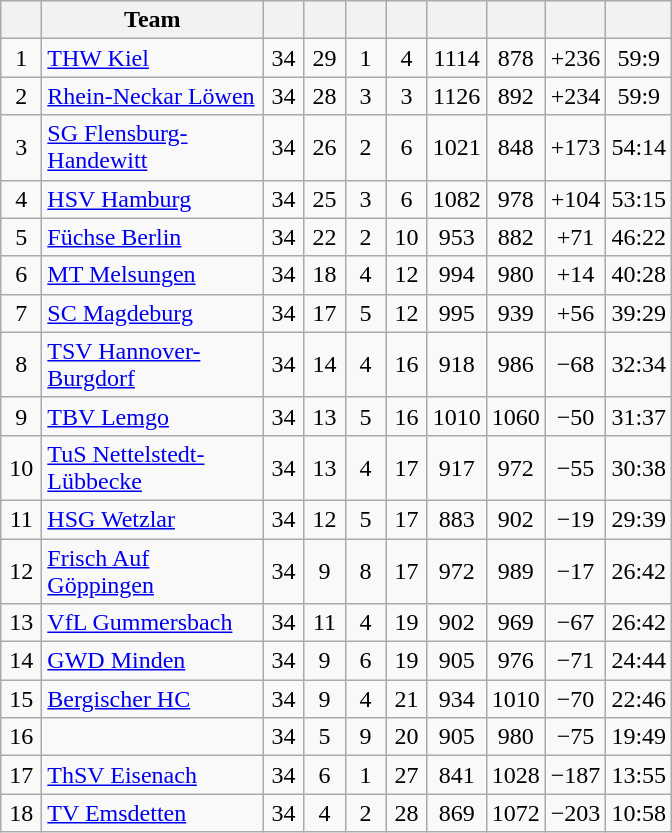<table class="wikitable sortable" style="text-align: center;">
<tr>
<th width="20"></th>
<th width="140">Team</th>
<th width="20"></th>
<th width="20"></th>
<th width="20"></th>
<th width="20"></th>
<th width="20"></th>
<th width="20"></th>
<th width="20"></th>
<th width="20"></th>
</tr>
<tr>
<td>1</td>
<td align=left><a href='#'>THW Kiel</a></td>
<td>34</td>
<td>29</td>
<td>1</td>
<td>4</td>
<td>1114</td>
<td>878</td>
<td>+236</td>
<td>59:9</td>
</tr>
<tr>
<td>2</td>
<td align=left><a href='#'>Rhein-Neckar Löwen</a></td>
<td>34</td>
<td>28</td>
<td>3</td>
<td>3</td>
<td>1126</td>
<td>892</td>
<td>+234</td>
<td>59:9</td>
</tr>
<tr>
<td>3</td>
<td align=left><a href='#'>SG Flensburg-Handewitt</a></td>
<td>34</td>
<td>26</td>
<td>2</td>
<td>6</td>
<td>1021</td>
<td>848</td>
<td>+173</td>
<td>54:14</td>
</tr>
<tr>
<td>4</td>
<td align=left><a href='#'>HSV Hamburg</a></td>
<td>34</td>
<td>25</td>
<td>3</td>
<td>6</td>
<td>1082</td>
<td>978</td>
<td>+104</td>
<td>53:15</td>
</tr>
<tr>
<td>5</td>
<td align=left><a href='#'>Füchse Berlin</a></td>
<td>34</td>
<td>22</td>
<td>2</td>
<td>10</td>
<td>953</td>
<td>882</td>
<td>+71</td>
<td>46:22</td>
</tr>
<tr>
<td>6</td>
<td align=left><a href='#'>MT Melsungen</a></td>
<td>34</td>
<td>18</td>
<td>4</td>
<td>12</td>
<td>994</td>
<td>980</td>
<td>+14</td>
<td>40:28</td>
</tr>
<tr>
<td>7</td>
<td align=left><a href='#'>SC Magdeburg</a></td>
<td>34</td>
<td>17</td>
<td>5</td>
<td>12</td>
<td>995</td>
<td>939</td>
<td>+56</td>
<td>39:29</td>
</tr>
<tr>
<td>8</td>
<td align=left><a href='#'>TSV Hannover-Burgdorf</a></td>
<td>34</td>
<td>14</td>
<td>4</td>
<td>16</td>
<td>918</td>
<td>986</td>
<td>−68</td>
<td>32:34</td>
</tr>
<tr>
<td>9</td>
<td align=left><a href='#'>TBV Lemgo</a></td>
<td>34</td>
<td>13</td>
<td>5</td>
<td>16</td>
<td>1010</td>
<td>1060</td>
<td>−50</td>
<td>31:37</td>
</tr>
<tr>
<td>10</td>
<td align=left><a href='#'>TuS Nettelstedt-Lübbecke</a></td>
<td>34</td>
<td>13</td>
<td>4</td>
<td>17</td>
<td>917</td>
<td>972</td>
<td>−55</td>
<td>30:38</td>
</tr>
<tr>
<td>11</td>
<td align=left><a href='#'>HSG Wetzlar</a></td>
<td>34</td>
<td>12</td>
<td>5</td>
<td>17</td>
<td>883</td>
<td>902</td>
<td>−19</td>
<td>29:39</td>
</tr>
<tr>
<td>12</td>
<td align=left><a href='#'>Frisch Auf Göppingen</a></td>
<td>34</td>
<td>9</td>
<td>8</td>
<td>17</td>
<td>972</td>
<td>989</td>
<td>−17</td>
<td>26:42</td>
</tr>
<tr>
<td>13</td>
<td align=left><a href='#'>VfL Gummersbach</a></td>
<td>34</td>
<td>11</td>
<td>4</td>
<td>19</td>
<td>902</td>
<td>969</td>
<td>−67</td>
<td>26:42</td>
</tr>
<tr>
<td>14</td>
<td align=left><a href='#'>GWD Minden</a></td>
<td>34</td>
<td>9</td>
<td>6</td>
<td>19</td>
<td>905</td>
<td>976</td>
<td>−71</td>
<td>24:44</td>
</tr>
<tr>
<td>15</td>
<td align=left><a href='#'>Bergischer HC</a></td>
<td>34</td>
<td>9</td>
<td>4</td>
<td>21</td>
<td>934</td>
<td>1010</td>
<td>−70</td>
<td>22:46</td>
</tr>
<tr>
<td>16</td>
<td align=left></td>
<td>34</td>
<td>5</td>
<td>9</td>
<td>20</td>
<td>905</td>
<td>980</td>
<td>−75</td>
<td>19:49</td>
</tr>
<tr>
<td>17</td>
<td align=left><a href='#'>ThSV Eisenach</a></td>
<td>34</td>
<td>6</td>
<td>1</td>
<td>27</td>
<td>841</td>
<td>1028</td>
<td>−187</td>
<td>13:55</td>
</tr>
<tr>
<td>18</td>
<td align=left><a href='#'>TV Emsdetten</a></td>
<td>34</td>
<td>4</td>
<td>2</td>
<td>28</td>
<td>869</td>
<td>1072</td>
<td>−203</td>
<td>10:58</td>
</tr>
</table>
